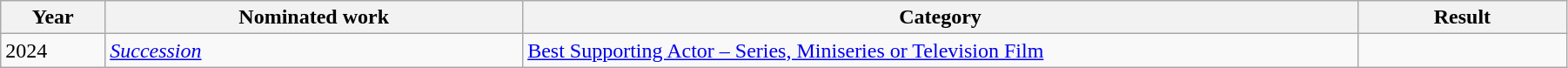<table width="95%" class="wikitable sortable">
<tr>
<th width="5%"d>Year</th>
<th width="20%">Nominated work</th>
<th width="40%">Category</th>
<th width="10%">Result</th>
</tr>
<tr>
<td>2024</td>
<td><em><a href='#'>Succession</a></em></td>
<td><a href='#'>Best Supporting Actor – Series, Miniseries or Television Film</a></td>
<td></td>
</tr>
</table>
